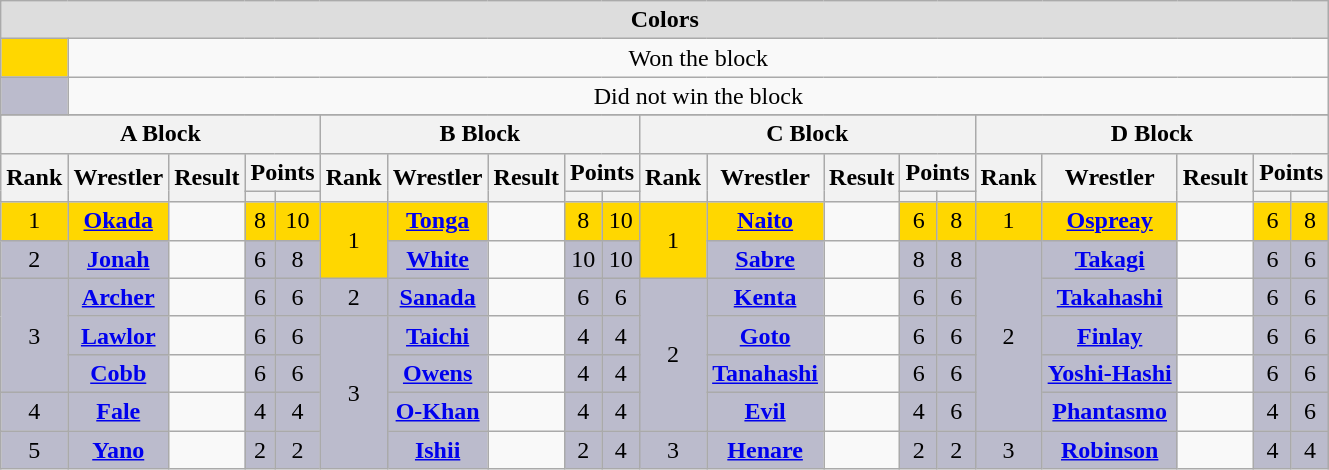<table class="wikitable mw-collapsible mw-collapsed" plainrowheaders sortable" style="text-align: center">
<tr>
<th style="background: #DDDDDD;" colspan="20">Colors</th>
</tr>
<tr>
<td style="background: gold;"><br></td>
<td colspan="19">Won the block</td>
</tr>
<tr>
<td style="background: #BBBBCC;"><br></td>
<td colspan="19">Did not win the block</td>
</tr>
<tr>
</tr>
<tr>
<th colspan="5">A Block</th>
<th colspan="5">B Block</th>
<th colspan="5">C Block</th>
<th colspan="5">D Block</th>
</tr>
<tr>
<th rowspan="2">Rank</th>
<th rowspan="2">Wrestler</th>
<th rowspan="2">Result</th>
<th colspan="2">Points</th>
<th rowspan="2">Rank</th>
<th rowspan="2">Wrestler</th>
<th rowspan="2">Result</th>
<th colspan="2">Points</th>
<th rowspan="2">Rank</th>
<th rowspan="2">Wrestler</th>
<th rowspan="2">Result</th>
<th colspan="2">Points</th>
<th rowspan="2">Rank</th>
<th rowspan="2">Wrestler</th>
<th rowspan="2">Result</th>
<th colspan="2">Points</th>
</tr>
<tr>
<th></th>
<th></th>
<th></th>
<th></th>
<th></th>
<th></th>
<th></th>
<th></th>
</tr>
<tr>
<td style="background: gold;">1</td>
<td style="background: gold;"><strong><a href='#'>Okada</a></strong></td>
<td></td>
<td style="background: gold;">8</td>
<td style="background: gold;">10</td>
<td rowspan="2" style="background: gold;">1</td>
<td style="background: gold;"><strong><a href='#'>Tonga</a></strong></td>
<td></td>
<td style="background: gold;">8</td>
<td style="background: gold;">10</td>
<td rowspan="2" style="background: gold;">1</td>
<td style="background: gold;"><strong><a href='#'>Naito</a></strong></td>
<td></td>
<td style="background: gold;">6</td>
<td style="background: gold;">8</td>
<td style="background: gold;">1</td>
<td style="background: gold;"><strong><a href='#'>Ospreay</a></strong></td>
<td></td>
<td style="background: gold;">6</td>
<td style="background: gold;">8</td>
</tr>
<tr>
<td style="background: #BBBBCC;">2</td>
<td style="background: #BBBBCC;"><strong><a href='#'>Jonah</a></strong></td>
<td></td>
<td style="background: #BBBBCC;">6</td>
<td style="background: #BBBBCC;">8</td>
<td style="background: #BBBBCC;"><strong><a href='#'>White</a></strong></td>
<td></td>
<td style="background: #BBBBCC;">10</td>
<td style="background: #BBBBCC;">10</td>
<td style="background: #BBBBCC;"><strong><a href='#'>Sabre</a></strong></td>
<td></td>
<td style="background: #BBBBCC;">8</td>
<td style="background: #BBBBCC;">8</td>
<td rowspan="5" style="background: #BBBBCC;">2</td>
<td style="background: #BBBBCC;"><strong><a href='#'>Takagi</a></strong></td>
<td></td>
<td style="background: #BBBBCC;">6</td>
<td style="background: #BBBBCC;">6</td>
</tr>
<tr>
<td rowspan="3" style="background: #BBBBCC;">3</td>
<td style="background: #BBBBCC;"><strong><a href='#'>Archer</a></strong></td>
<td></td>
<td style="background: #BBBBCC;">6</td>
<td style="background: #BBBBCC;">6</td>
<td style="background: #BBBBCC;">2</td>
<td style="background: #BBBBCC;"><a href='#'><strong>Sanada</strong></a></td>
<td></td>
<td style="background: #BBBBCC;">6</td>
<td style="background: #BBBBCC;">6</td>
<td rowspan="4" style="background: #BBBBCC;">2</td>
<td style="background: #BBBBCC;"><strong><a href='#'>Kenta</a></strong></td>
<td></td>
<td style="background: #BBBBCC;">6</td>
<td style="background: #BBBBCC;">6</td>
<td style="background: #BBBBCC;"><strong><a href='#'>Takahashi</a></strong></td>
<td></td>
<td style="background: #BBBBCC;">6</td>
<td style="background: #BBBBCC;">6</td>
</tr>
<tr>
<td style="background: #BBBBCC;"><strong><a href='#'>Lawlor</a></strong></td>
<td></td>
<td style="background: #BBBBCC;">6</td>
<td style="background: #BBBBCC;">6</td>
<td rowspan="4" style="background: #BBBBCC;">3</td>
<td style="background: #BBBBCC;"><a href='#'><strong>Taichi</strong></a></td>
<td></td>
<td style="background: #BBBBCC;">4</td>
<td style="background: #BBBBCC;">4</td>
<td style="background: #BBBBCC;"><strong><a href='#'>Goto</a></strong></td>
<td></td>
<td style="background: #BBBBCC;">6</td>
<td style="background: #BBBBCC;">6</td>
<td style="background: #BBBBCC;"><strong><a href='#'>Finlay</a></strong></td>
<td></td>
<td style="background: #BBBBCC;">6</td>
<td style="background: #BBBBCC;">6</td>
</tr>
<tr>
<td style="background: #BBBBCC;"><strong><a href='#'>Cobb</a></strong></td>
<td></td>
<td style="background: #BBBBCC;">6</td>
<td style="background: #BBBBCC;">6</td>
<td style="background: #BBBBCC;"><strong><a href='#'>Owens</a></strong></td>
<td></td>
<td style="background: #BBBBCC;">4</td>
<td style="background: #BBBBCC;">4</td>
<td style="background: #BBBBCC;"><strong><a href='#'>Tanahashi</a></strong></td>
<td></td>
<td style="background: #BBBBCC;">6</td>
<td style="background: #BBBBCC;">6</td>
<td style="background: #BBBBCC;"><strong><a href='#'>Yoshi-Hashi</a></strong></td>
<td></td>
<td style="background: #BBBBCC;">6</td>
<td style="background: #BBBBCC;">6</td>
</tr>
<tr>
<td style="background: #BBBBCC;">4</td>
<td style="background: #BBBBCC;"><strong><a href='#'>Fale</a></strong></td>
<td></td>
<td style="background: #BBBBCC;">4</td>
<td style="background: #BBBBCC;">4</td>
<td style="background: #BBBBCC;"><a href='#'><strong>O-Khan</strong></a></td>
<td></td>
<td style="background: #BBBBCC;">4</td>
<td style="background: #BBBBCC;">4</td>
<td style="background: #BBBBCC;"><a href='#'><strong>Evil</strong></a></td>
<td></td>
<td style="background: #BBBBCC;">4</td>
<td style="background: #BBBBCC;">6</td>
<td style="background: #BBBBCC;"><strong><a href='#'>Phantasmo</a></strong></td>
<td></td>
<td style="background: #BBBBCC;">4</td>
<td style="background: #BBBBCC;">6</td>
</tr>
<tr>
<td style="background: #BBBBCC;">5</td>
<td style="background: #BBBBCC;"><strong><a href='#'>Yano</a></strong></td>
<td></td>
<td style="background: #BBBBCC;">2</td>
<td style="background: #BBBBCC;">2</td>
<td style="background: #BBBBCC;"><strong><a href='#'>Ishii</a></strong></td>
<td></td>
<td style="background: #BBBBCC;">2</td>
<td style="background: #BBBBCC;">4</td>
<td style="background: #BBBBCC;">3</td>
<td style="background: #BBBBCC;"><strong><a href='#'>Henare</a></strong></td>
<td></td>
<td style="background: #BBBBCC;">2</td>
<td style="background: #BBBBCC;">2</td>
<td style="background: #BBBBCC;">3</td>
<td style="background: #BBBBCC;"><strong><a href='#'>Robinson</a></strong></td>
<td></td>
<td style="background: #BBBBCC;">4</td>
<td style="background: #BBBBCC;">4</td>
</tr>
</table>
